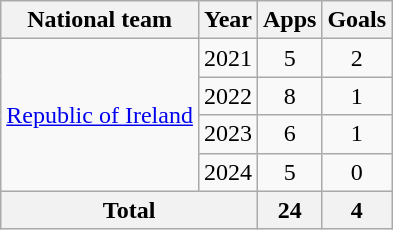<table class="wikitable" style="text-align:center">
<tr>
<th>National team</th>
<th>Year</th>
<th>Apps</th>
<th>Goals</th>
</tr>
<tr>
<td rowspan="4"><a href='#'>Republic of Ireland</a></td>
<td>2021</td>
<td>5</td>
<td>2</td>
</tr>
<tr>
<td>2022</td>
<td>8</td>
<td>1</td>
</tr>
<tr>
<td>2023</td>
<td>6</td>
<td>1</td>
</tr>
<tr>
<td>2024</td>
<td>5</td>
<td>0</td>
</tr>
<tr>
<th colspan="2">Total</th>
<th>24</th>
<th>4</th>
</tr>
</table>
